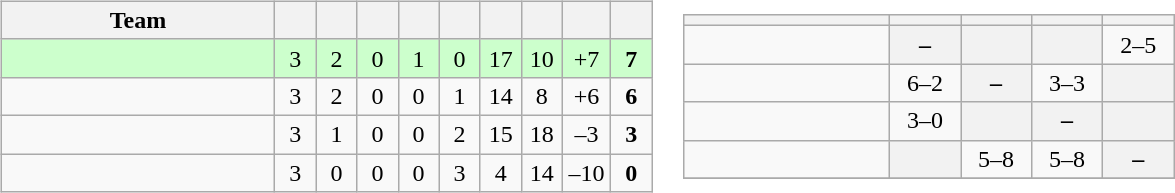<table>
<tr>
<td><br><table class="wikitable" style="text-align: center;">
<tr>
<th style="width:175px;">Team</th>
<th width="20"></th>
<th width="20"></th>
<th width="20"></th>
<th width="20"></th>
<th width="20"></th>
<th width="20"></th>
<th width="20"></th>
<th width="25"></th>
<th width="20"></th>
</tr>
<tr bgcolor=#ccffcc>
<td align=left></td>
<td>3</td>
<td>2</td>
<td>0</td>
<td>1</td>
<td>0</td>
<td>17</td>
<td>10</td>
<td>+7</td>
<td><strong>7</strong></td>
</tr>
<tr>
<td align=left></td>
<td>3</td>
<td>2</td>
<td>0</td>
<td>0</td>
<td>1</td>
<td>14</td>
<td>8</td>
<td>+6</td>
<td><strong>6</strong></td>
</tr>
<tr>
<td align=left></td>
<td>3</td>
<td>1</td>
<td>0</td>
<td>0</td>
<td>2</td>
<td>15</td>
<td>18</td>
<td>–3</td>
<td><strong>3</strong></td>
</tr>
<tr>
<td align=left></td>
<td>3</td>
<td>0</td>
<td>0</td>
<td>0</td>
<td>3</td>
<td>4</td>
<td>14</td>
<td>–10</td>
<td><strong>0</strong></td>
</tr>
</table>
</td>
<td><br><table cellspacing="0" cellpadding="3" style="background: #f9f9f9; text-align: center;" class="wikitable">
<tr style="background:#F0F0F0;">
<th width=130px></th>
<th width=40px></th>
<th width=40px></th>
<th width=40px></th>
<th width=40px></th>
</tr>
<tr>
<td align= left></td>
<th> –</th>
<th></th>
<th></th>
<td> 2–5</td>
</tr>
<tr>
<td align= left></td>
<td>6–2</td>
<th> –</th>
<td> 3–3</td>
<th></th>
</tr>
<tr>
<td align= left></td>
<td> 3–0</td>
<th></th>
<th> –</th>
<th></th>
</tr>
<tr>
<td align= left></td>
<th></th>
<td> 5–8</td>
<td>5–8</td>
<th> –</th>
</tr>
<tr>
</tr>
</table>
</td>
</tr>
</table>
